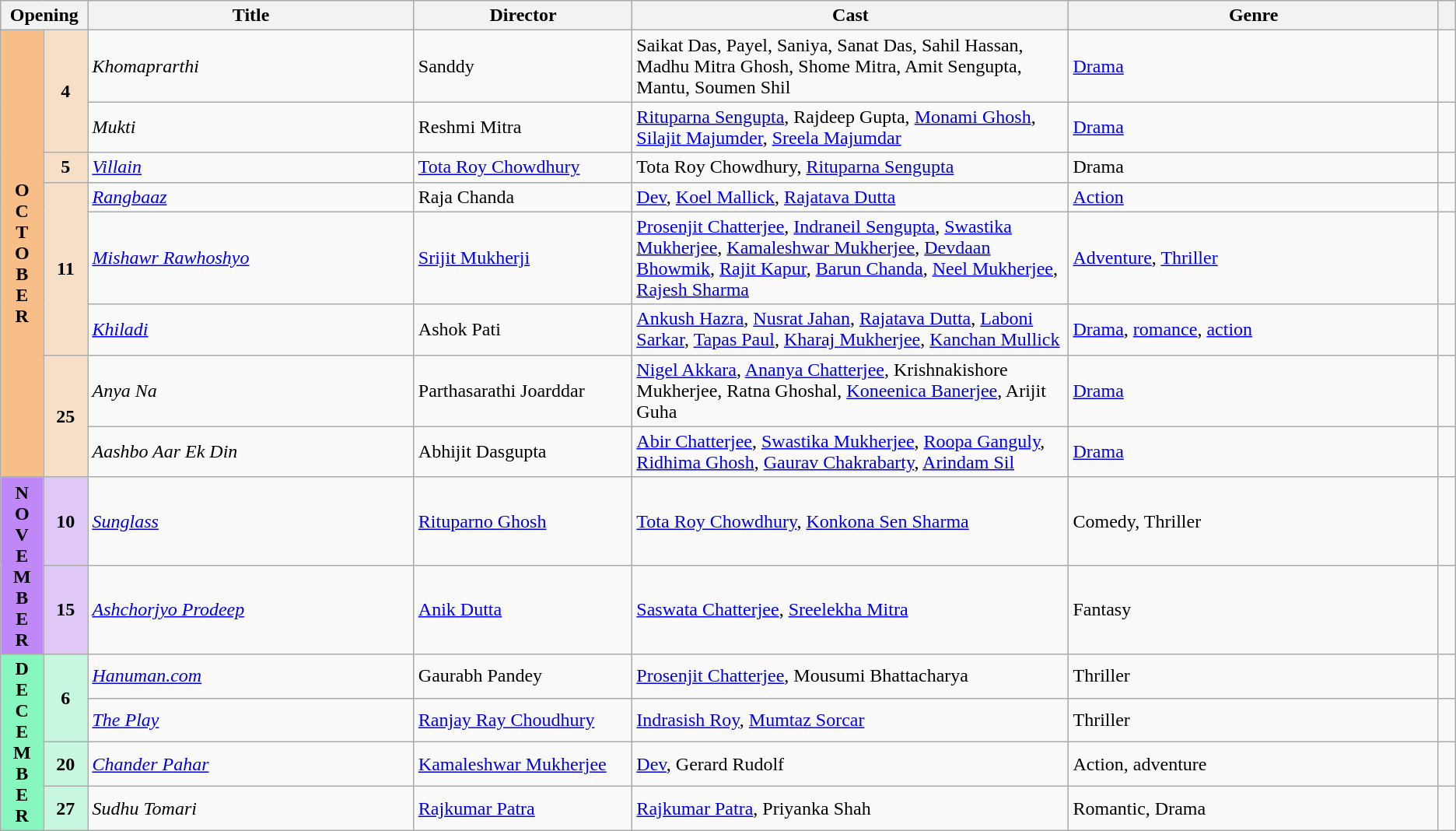<table class="wikitable sortable">
<tr>
<th colspan="2" style="width:6%;">Opening</th>
<th>Title</th>
<th style="width:15%;">Director</th>
<th style="width:30%;">Cast</th>
<th>Genre</th>
<th></th>
</tr>
<tr>
<th rowspan="8" style="text-align:center; background:#f7bf87;">O<br>C<br>T<br>O<br>B<br>E<br>R</th>
<td rowspan="2" style="text-align:center; textcolor:#000; background:#f7dfc7;"><strong>4</strong></td>
<td><em>Khomaprarthi</em></td>
<td>Sanddy</td>
<td>Saikat Das, Payel, Saniya, Sanat Das, Sahil Hassan, Madhu Mitra Ghosh, Shome Mitra, Amit Sengupta, Mantu, Soumen Shil</td>
<td><a href='#'>Drama</a></td>
<td></td>
</tr>
<tr>
<td><em>Mukti</em></td>
<td>Reshmi Mitra</td>
<td><a href='#'>Rituparna Sengupta</a>, Rajdeep Gupta, <a href='#'>Monami Ghosh</a>, <a href='#'>Silajit Majumder</a>, <a href='#'>Sreela Majumdar</a></td>
<td><a href='#'>Drama</a></td>
<td></td>
</tr>
<tr>
<td style="text-align:center; textcolor:#000; background:#f7dfc7;"><strong>5</strong></td>
<td><em><a href='#'>Villain</a></em></td>
<td><a href='#'>Tota Roy Chowdhury</a></td>
<td>Tota Roy Chowdhury, <a href='#'>Rituparna Sengupta</a></td>
<td>Drama</td>
<td></td>
</tr>
<tr>
<td rowspan="3" style="text-align:center; textcolor:#000; background:#f7dfc7;"><strong>11</strong></td>
<td><em><a href='#'>Rangbaaz</a></em></td>
<td>Raja Chanda</td>
<td><a href='#'>Dev</a>, <a href='#'>Koel Mallick</a>, <a href='#'>Rajatava Dutta</a></td>
<td><a href='#'>Action</a></td>
<td></td>
</tr>
<tr>
<td><em><a href='#'>Mishawr Rawhoshyo</a></em></td>
<td><a href='#'>Srijit Mukherji</a></td>
<td><a href='#'>Prosenjit Chatterjee</a>, <a href='#'>Indraneil Sengupta</a>, <a href='#'>Swastika Mukherjee</a>, <a href='#'>Kamaleshwar Mukherjee</a>, <a href='#'>Devdaan Bhowmik</a>, <a href='#'>Rajit Kapur</a>, <a href='#'>Barun Chanda</a>, <a href='#'>Neel Mukherjee</a>, <a href='#'>Rajesh Sharma</a></td>
<td><a href='#'>Adventure</a>, <a href='#'>Thriller</a></td>
<td></td>
</tr>
<tr>
<td><em><a href='#'>Khiladi</a></em></td>
<td>Ashok Pati</td>
<td><a href='#'>Ankush Hazra</a>, <a href='#'>Nusrat Jahan</a>, <a href='#'>Rajatava Dutta</a>, <a href='#'>Laboni Sarkar</a>, <a href='#'>Tapas Paul</a>, <a href='#'>Kharaj Mukherjee</a>, <a href='#'>Kanchan Mullick</a></td>
<td><a href='#'>Drama</a>, <a href='#'>romance</a>, <a href='#'>action</a></td>
<td></td>
</tr>
<tr>
<td rowspan="2" style="text-align:center; textcolor:#000; background:#f7dfc7;"><strong>25</strong></td>
<td><em>Anya Na</em></td>
<td>Parthasarathi Joarddar</td>
<td><a href='#'>Nigel Akkara</a>, <a href='#'>Ananya Chatterjee</a>, Krishnakishore Mukherjee, Ratna Ghoshal, <a href='#'>Koneenica Banerjee</a>, Arijit Guha</td>
<td><a href='#'>Drama</a></td>
<td></td>
</tr>
<tr>
<td><em>Aashbo Aar Ek Din</em></td>
<td>Abhijit Dasgupta</td>
<td><a href='#'>Abir Chatterjee</a>, <a href='#'>Swastika Mukherjee</a>, <a href='#'>Roopa Ganguly</a>, <a href='#'>Ridhima Ghosh</a>, <a href='#'>Gaurav Chakrabarty</a>, <a href='#'>Arindam Sil</a></td>
<td><a href='#'>Drama</a></td>
<td></td>
</tr>
<tr>
<th rowspan="2" style="text-align:center; background:#bf87f7; ">N<br>O<br>V<br>E<br>M<br>B<br>E<br>R</th>
<td style="text-align:center; textcolor:#000; background:#dfc7f7;"><strong>10</strong></td>
<td><em><a href='#'>Sunglass</a></em></td>
<td><a href='#'>Rituparno Ghosh</a></td>
<td><a href='#'>Tota Roy Chowdhury</a>, <a href='#'>Konkona Sen Sharma</a></td>
<td>Comedy, Thriller</td>
<td></td>
</tr>
<tr>
<td style="text-align:center; textcolor:#000; background:#dfc7f7;"><strong>15</strong></td>
<td><em><a href='#'>Ashchorjyo Prodeep</a></em></td>
<td><a href='#'>Anik Dutta</a></td>
<td><a href='#'>Saswata Chatterjee</a>, <a href='#'>Sreelekha Mitra</a></td>
<td>Fantasy</td>
<td></td>
</tr>
<tr>
<th rowspan="4" style="text-align:center; background:#87f7bf;">D<br>E<br>C<br>E<br>M<br>B<br>E<br>R</th>
<td rowspan="2" style="text-align:center; textcolor:#000; background:#c7f7df;"><strong>6</strong></td>
<td><em><a href='#'>Hanuman.com</a></em></td>
<td>Gaurabh Pandey</td>
<td><a href='#'>Prosenjit Chatterjee</a>, Mousumi Bhattacharya</td>
<td>Thriller</td>
<td></td>
</tr>
<tr>
<td><em><a href='#'>The Play</a></em></td>
<td><a href='#'>Ranjay Ray Choudhury</a></td>
<td><a href='#'>Indrasish Roy</a>, <a href='#'>Mumtaz Sorcar</a></td>
<td>Thriller</td>
<td></td>
</tr>
<tr>
<td style="text-align:center; textcolor:#000; background:#c7f7df;"><strong>20</strong></td>
<td><em><a href='#'>Chander Pahar</a></em></td>
<td><a href='#'>Kamaleshwar Mukherjee</a></td>
<td><a href='#'>Dev</a>, Gerard Rudolf</td>
<td>Action, adventure</td>
<td></td>
</tr>
<tr>
<td rowspan="2" style="text-align:center; textcolor:#000; background:#c7f7df;"><strong>27</strong></td>
<td><em>Sudhu Tomari</em></td>
<td><a href='#'>Rajkumar Patra</a></td>
<td><a href='#'>Rajkumar Patra</a>, Priyanka Shah</td>
<td>Romantic, Drama</td>
<td></td>
</tr>
</table>
